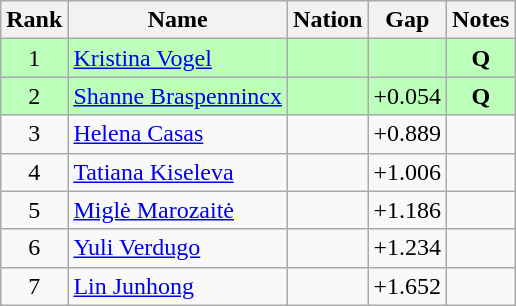<table class="wikitable sortable" style="text-align:center">
<tr>
<th>Rank</th>
<th>Name</th>
<th>Nation</th>
<th>Gap</th>
<th>Notes</th>
</tr>
<tr bgcolor=bbffbb>
<td>1</td>
<td align=left><a href='#'>Kristina Vogel</a></td>
<td align=left></td>
<td></td>
<td><strong>Q</strong></td>
</tr>
<tr bgcolor=bbffbb>
<td>2</td>
<td align=left><a href='#'>Shanne Braspennincx</a></td>
<td align=left></td>
<td>+0.054</td>
<td><strong>Q</strong></td>
</tr>
<tr>
<td>3</td>
<td align=left><a href='#'>Helena Casas</a></td>
<td align=left></td>
<td>+0.889</td>
<td></td>
</tr>
<tr>
<td>4</td>
<td align=left><a href='#'>Tatiana Kiseleva</a></td>
<td align=left></td>
<td>+1.006</td>
<td></td>
</tr>
<tr>
<td>5</td>
<td align=left><a href='#'>Miglė Marozaitė</a></td>
<td align=left></td>
<td>+1.186</td>
<td></td>
</tr>
<tr>
<td>6</td>
<td align=left><a href='#'>Yuli Verdugo</a></td>
<td align=left></td>
<td>+1.234</td>
<td></td>
</tr>
<tr>
<td>7</td>
<td align=left><a href='#'>Lin Junhong</a></td>
<td align=left></td>
<td>+1.652</td>
<td></td>
</tr>
</table>
